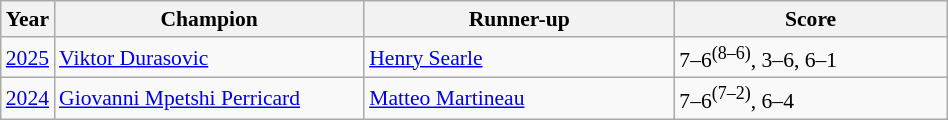<table class="wikitable" style="font-size:90%">
<tr>
<th>Year</th>
<th width="200">Champion</th>
<th width="200">Runner-up</th>
<th width="175">Score</th>
</tr>
<tr>
<td><a href='#'>2025</a></td>
<td> <a href='#'>Viktor Durasovic</a></td>
<td> <a href='#'>Henry Searle</a></td>
<td>7–6<sup>(8–6)</sup>, 3–6, 6–1</td>
</tr>
<tr>
<td><a href='#'>2024</a></td>
<td> <a href='#'>Giovanni Mpetshi Perricard</a></td>
<td> <a href='#'>Matteo Martineau</a></td>
<td>7–6<sup>(7–2)</sup>, 6–4</td>
</tr>
</table>
